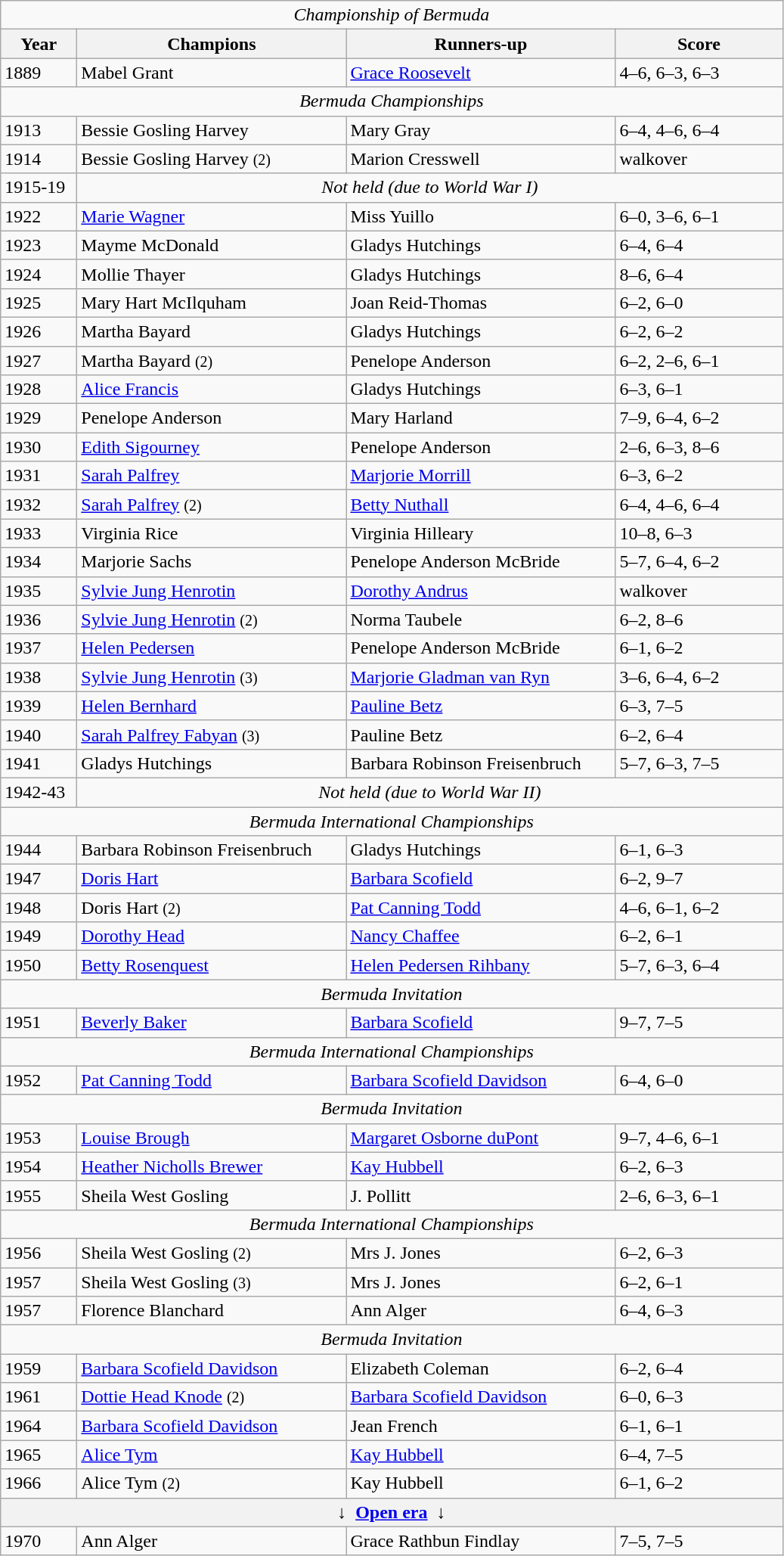<table class="wikitable">
<tr>
<td colspan=4 align=center><em>Championship of Bermuda</em></td>
</tr>
<tr>
<th style="width:60px;">Year</th>
<th style="width:230px;">Champions</th>
<th style="width:230px;">Runners-up</th>
<th style="width:140px;">Score</th>
</tr>
<tr>
<td>1889</td>
<td> Mabel Grant</td>
<td> <a href='#'>Grace Roosevelt</a></td>
<td>4–6, 6–3, 6–3</td>
</tr>
<tr>
<td colspan=4 align=center><em>Bermuda Championships</em></td>
</tr>
<tr>
<td>1913</td>
<td> Bessie Gosling Harvey</td>
<td> Mary Gray</td>
<td>6–4, 4–6, 6–4</td>
</tr>
<tr>
<td>1914</td>
<td> Bessie Gosling Harvey <small>(2)</small></td>
<td> Marion Cresswell</td>
<td>walkover</td>
</tr>
<tr>
<td>1915-19</td>
<td colspan=4 align=center><em>Not held (due to World War I)</em></td>
</tr>
<tr>
<td>1922</td>
<td>  <a href='#'>Marie Wagner</a></td>
<td> Miss Yuillo</td>
<td>6–0, 3–6, 6–1</td>
</tr>
<tr>
<td>1923</td>
<td> Mayme McDonald</td>
<td> Gladys Hutchings</td>
<td>6–4, 6–4</td>
</tr>
<tr>
<td>1924</td>
<td> Mollie Thayer</td>
<td> Gladys Hutchings</td>
<td>8–6, 6–4</td>
</tr>
<tr>
<td>1925</td>
<td>  Mary Hart McIlquham</td>
<td> Joan Reid-Thomas</td>
<td>6–2, 6–0</td>
</tr>
<tr>
<td>1926</td>
<td> Martha Bayard</td>
<td> Gladys Hutchings</td>
<td>6–2, 6–2</td>
</tr>
<tr>
<td>1927</td>
<td> Martha Bayard <small>(2)</small></td>
<td> Penelope Anderson</td>
<td>6–2, 2–6, 6–1</td>
</tr>
<tr>
<td>1928</td>
<td>  <a href='#'>Alice Francis</a></td>
<td> Gladys Hutchings</td>
<td>6–3, 6–1</td>
</tr>
<tr>
<td>1929</td>
<td>  Penelope Anderson</td>
<td> Mary Harland</td>
<td>7–9, 6–4, 6–2</td>
</tr>
<tr>
<td>1930</td>
<td>  <a href='#'>Edith Sigourney</a></td>
<td> Penelope Anderson</td>
<td>2–6, 6–3, 8–6</td>
</tr>
<tr>
<td>1931</td>
<td>  <a href='#'>Sarah Palfrey</a></td>
<td> <a href='#'>Marjorie Morrill</a></td>
<td>6–3, 6–2</td>
</tr>
<tr>
<td>1932</td>
<td>  <a href='#'>Sarah Palfrey</a> <small>(2)</small></td>
<td> <a href='#'>Betty Nuthall</a></td>
<td>6–4, 4–6, 6–4</td>
</tr>
<tr>
<td>1933</td>
<td>  Virginia Rice</td>
<td>  Virginia Hilleary</td>
<td>10–8, 6–3</td>
</tr>
<tr>
<td>1934</td>
<td>  Marjorie Sachs</td>
<td> Penelope Anderson McBride</td>
<td>5–7, 6–4, 6–2</td>
</tr>
<tr>
<td>1935</td>
<td> <a href='#'>Sylvie Jung Henrotin</a></td>
<td>  <a href='#'>Dorothy Andrus</a></td>
<td>walkover</td>
</tr>
<tr>
<td>1936</td>
<td> <a href='#'>Sylvie Jung Henrotin</a> <small>(2)</small></td>
<td>  Norma Taubele</td>
<td>6–2, 8–6</td>
</tr>
<tr>
<td>1937</td>
<td> <a href='#'>Helen Pedersen</a></td>
<td> Penelope Anderson McBride</td>
<td>6–1, 6–2</td>
</tr>
<tr>
<td>1938</td>
<td> <a href='#'>Sylvie Jung Henrotin</a> <small>(3)</small></td>
<td> <a href='#'>Marjorie Gladman van Ryn</a></td>
<td>3–6, 6–4, 6–2</td>
</tr>
<tr>
<td>1939</td>
<td> <a href='#'>Helen Bernhard</a></td>
<td> <a href='#'>Pauline Betz</a></td>
<td>6–3, 7–5</td>
</tr>
<tr>
<td>1940</td>
<td> <a href='#'>Sarah Palfrey Fabyan</a> <small>(3)</small></td>
<td> Pauline Betz</td>
<td>6–2, 6–4</td>
</tr>
<tr>
<td>1941</td>
<td> Gladys Hutchings</td>
<td> Barbara Robinson Freisenbruch</td>
<td>5–7, 6–3, 7–5</td>
</tr>
<tr>
<td>1942-43</td>
<td colspan=4 align=center><em>Not held (due to World War II)</em></td>
</tr>
<tr>
<td colspan=4 align=center><em>Bermuda International Championships</em></td>
</tr>
<tr>
<td>1944</td>
<td> Barbara Robinson Freisenbruch</td>
<td> Gladys Hutchings</td>
<td>6–1, 6–3</td>
</tr>
<tr>
<td>1947</td>
<td> <a href='#'>Doris Hart</a></td>
<td> <a href='#'>Barbara Scofield</a></td>
<td>6–2, 9–7</td>
</tr>
<tr>
<td>1948</td>
<td> Doris Hart <small>(2)</small></td>
<td> <a href='#'>Pat Canning Todd</a></td>
<td>4–6, 6–1, 6–2</td>
</tr>
<tr>
<td>1949</td>
<td> <a href='#'>Dorothy Head</a></td>
<td> <a href='#'>Nancy Chaffee</a></td>
<td>6–2, 6–1</td>
</tr>
<tr>
<td>1950</td>
<td> <a href='#'>Betty Rosenquest</a></td>
<td> <a href='#'>Helen Pedersen Rihbany</a></td>
<td>5–7, 6–3, 6–4</td>
</tr>
<tr>
<td colspan=4 align=center><em>Bermuda Invitation</em></td>
</tr>
<tr>
<td>1951</td>
<td> <a href='#'>Beverly Baker</a></td>
<td> <a href='#'>Barbara Scofield</a></td>
<td>9–7, 7–5</td>
</tr>
<tr>
<td colspan=4 align=center><em>Bermuda International Championships</em></td>
</tr>
<tr>
<td>1952</td>
<td> <a href='#'>Pat Canning Todd</a></td>
<td> <a href='#'>Barbara Scofield Davidson</a></td>
<td>6–4, 6–0</td>
</tr>
<tr>
<td colspan=4 align=center><em>Bermuda Invitation</em></td>
</tr>
<tr>
<td>1953</td>
<td> <a href='#'>Louise Brough</a></td>
<td> <a href='#'>Margaret Osborne duPont</a></td>
<td>9–7, 4–6, 6–1</td>
</tr>
<tr>
<td>1954</td>
<td> <a href='#'>Heather Nicholls Brewer</a></td>
<td> <a href='#'>Kay Hubbell</a></td>
<td>6–2, 6–3</td>
</tr>
<tr>
<td>1955</td>
<td> Sheila West Gosling</td>
<td> J. Pollitt</td>
<td>2–6, 6–3, 6–1</td>
</tr>
<tr>
<td colspan=4 align=center><em>Bermuda International Championships</em></td>
</tr>
<tr>
<td>1956</td>
<td>  Sheila West Gosling <small>(2)</small></td>
<td> Mrs J. Jones</td>
<td>6–2, 6–3</td>
</tr>
<tr>
<td>1957</td>
<td>  Sheila West Gosling <small>(3)</small></td>
<td> Mrs J. Jones</td>
<td>6–2, 6–1</td>
</tr>
<tr>
<td>1957</td>
<td>  Florence Blanchard</td>
<td>  Ann Alger</td>
<td>6–4, 6–3</td>
</tr>
<tr>
<td colspan=4 align=center><em>Bermuda Invitation</em></td>
</tr>
<tr>
<td>1959</td>
<td>  <a href='#'>Barbara Scofield Davidson</a></td>
<td>  Elizabeth Coleman</td>
<td>6–2, 6–4</td>
</tr>
<tr>
<td>1961</td>
<td>  <a href='#'>Dottie Head Knode</a> <small>(2)</small></td>
<td> <a href='#'>Barbara Scofield Davidson</a></td>
<td>6–0, 6–3</td>
</tr>
<tr>
<td>1964</td>
<td>  <a href='#'>Barbara Scofield Davidson</a></td>
<td> Jean French</td>
<td>6–1, 6–1</td>
</tr>
<tr>
<td>1965</td>
<td>  <a href='#'>Alice Tym</a></td>
<td>  <a href='#'>Kay Hubbell</a></td>
<td>6–4, 7–5</td>
</tr>
<tr>
<td>1966</td>
<td>  Alice Tym <small>(2)</small></td>
<td> Kay Hubbell</td>
<td>6–1, 6–2</td>
</tr>
<tr>
<th colspan=4 align=center>↓  <a href='#'>Open era</a>  ↓</th>
</tr>
<tr>
<td>1970</td>
<td> Ann Alger</td>
<td>  Grace Rathbun Findlay</td>
<td>7–5, 7–5</td>
</tr>
</table>
